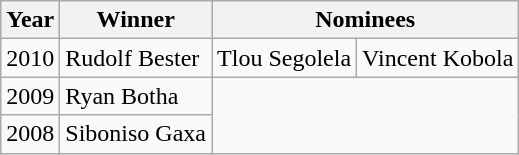<table class="wikitable">
<tr>
<th>Year</th>
<th>Winner</th>
<th colspan="2">Nominees</th>
</tr>
<tr>
<td>2010</td>
<td>Rudolf Bester</td>
<td>Tlou Segolela</td>
<td>Vincent Kobola</td>
</tr>
<tr>
<td>2009</td>
<td>Ryan Botha</td>
</tr>
<tr>
<td>2008</td>
<td>Siboniso Gaxa</td>
</tr>
</table>
